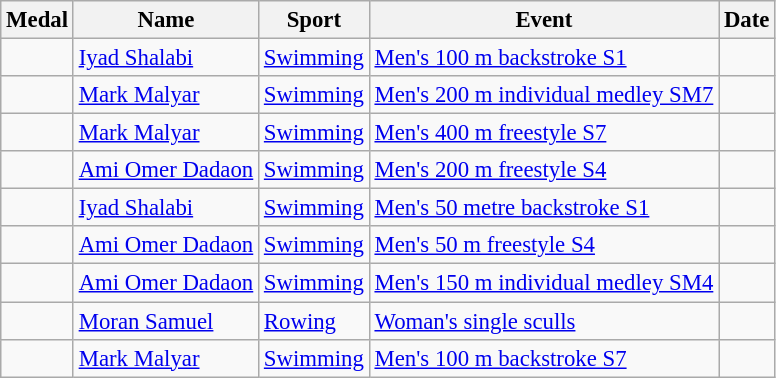<table class="wikitable sortable" style="font-size: 95%">
<tr>
<th>Medal</th>
<th>Name</th>
<th>Sport</th>
<th>Event</th>
<th>Date</th>
</tr>
<tr>
<td></td>
<td><a href='#'>Iyad Shalabi</a></td>
<td><a href='#'>Swimming</a></td>
<td><a href='#'>Men's 100 m backstroke S1</a></td>
<td></td>
</tr>
<tr>
<td></td>
<td><a href='#'>Mark Malyar</a></td>
<td><a href='#'>Swimming</a></td>
<td><a href='#'>Men's 200 m individual medley SM7</a></td>
<td></td>
</tr>
<tr>
<td></td>
<td><a href='#'>Mark Malyar</a></td>
<td><a href='#'>Swimming</a></td>
<td><a href='#'>Men's 400 m freestyle S7</a></td>
<td></td>
</tr>
<tr>
<td></td>
<td><a href='#'>Ami Omer Dadaon</a></td>
<td><a href='#'>Swimming</a></td>
<td><a href='#'>Men's 200 m freestyle S4</a></td>
<td></td>
</tr>
<tr>
<td></td>
<td><a href='#'>Iyad Shalabi</a></td>
<td><a href='#'>Swimming</a></td>
<td><a href='#'>Men's 50 metre backstroke S1</a></td>
<td></td>
</tr>
<tr>
<td></td>
<td><a href='#'>Ami Omer Dadaon</a></td>
<td><a href='#'>Swimming</a></td>
<td><a href='#'>Men's 50 m freestyle S4</a></td>
<td></td>
</tr>
<tr>
<td></td>
<td><a href='#'>Ami Omer Dadaon</a></td>
<td><a href='#'>Swimming</a></td>
<td><a href='#'>Men's 150 m individual medley SM4</a></td>
<td></td>
</tr>
<tr>
<td></td>
<td><a href='#'>Moran Samuel</a></td>
<td><a href='#'>Rowing</a></td>
<td><a href='#'>Woman's single sculls</a></td>
<td></td>
</tr>
<tr>
<td></td>
<td><a href='#'>Mark Malyar</a></td>
<td><a href='#'>Swimming</a></td>
<td><a href='#'>Men's 100 m backstroke S7</a></td>
<td></td>
</tr>
</table>
